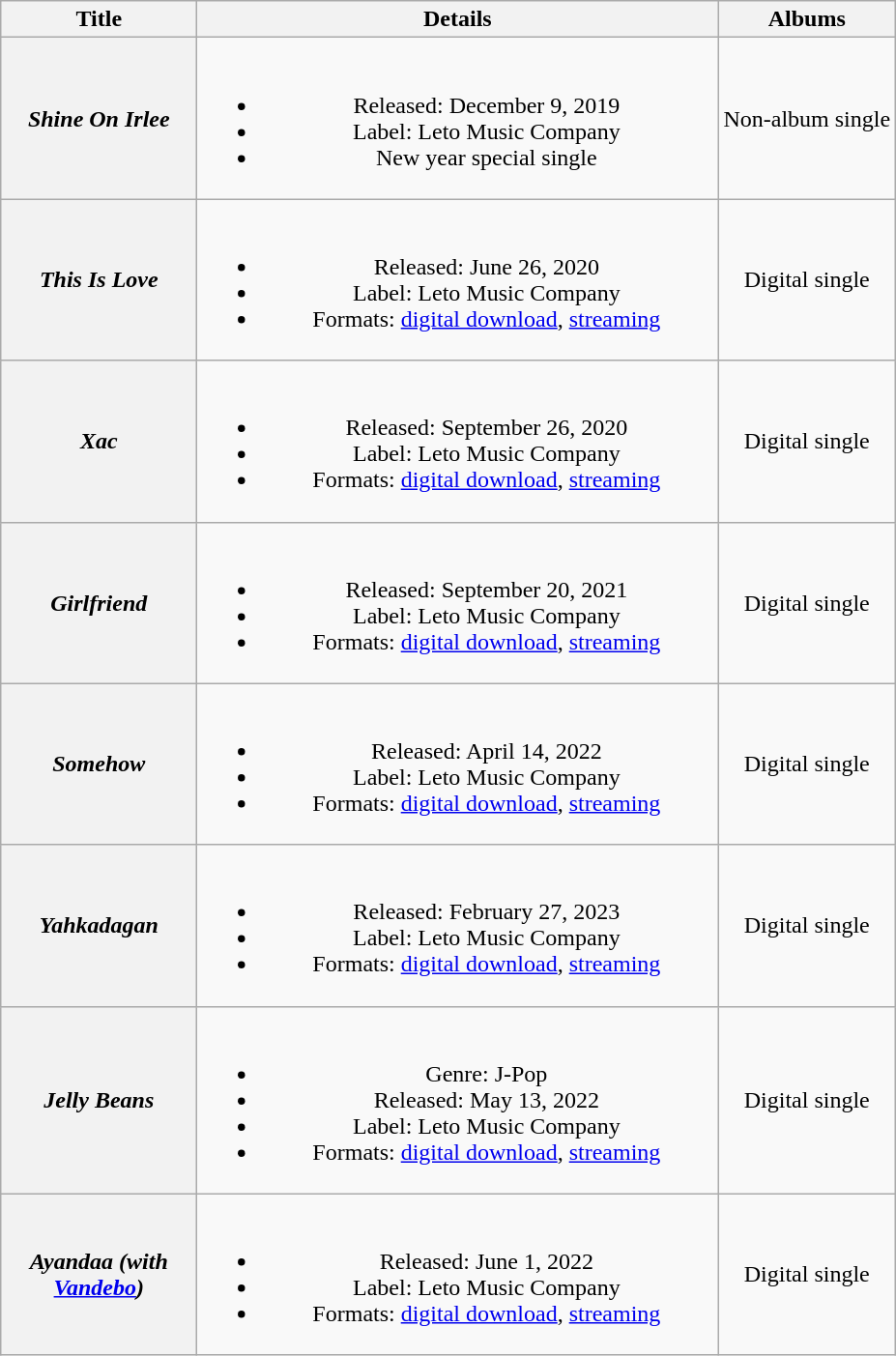<table class="wikitable plainrowheaders" style="text-align:center;">
<tr>
<th scope="col" style="width:8em;">Title</th>
<th scope="col" style="width:22em;">Details</th>
<th scope="col">Albums</th>
</tr>
<tr>
<th scope="row"><strong><em>Shine On Irlee</em></strong></th>
<td><br><ul><li>Released: December 9, 2019</li><li>Label: Leto Music Company</li><li>New year special single</li></ul></td>
<td>Non-album single</td>
</tr>
<tr>
<th><em>This Is Love</em></th>
<td><br><ul><li>Released: June 26, 2020</li><li>Label: Leto Music Company</li><li>Formats: <a href='#'>digital download</a>, <a href='#'>streaming</a></li></ul></td>
<td>Digital single</td>
</tr>
<tr>
<th><em>Xac</em></th>
<td><br><ul><li>Released: September 26, 2020</li><li>Label: Leto Music Company</li><li>Formats: <a href='#'>digital download</a>, <a href='#'>streaming</a></li></ul></td>
<td>Digital single</td>
</tr>
<tr>
<th><em>Girlfriend</em></th>
<td><br><ul><li>Released: September 20, 2021</li><li>Label: Leto Music Company</li><li>Formats: <a href='#'>digital download</a>, <a href='#'>streaming</a></li></ul></td>
<td>Digital single</td>
</tr>
<tr>
<th><em>Somehow</em></th>
<td><br><ul><li>Released: April 14, 2022</li><li>Label: Leto Music Company</li><li>Formats: <a href='#'>digital download</a>, <a href='#'>streaming</a></li></ul></td>
<td>Digital single</td>
</tr>
<tr>
<th><em>Yahkadagan</em></th>
<td><br><ul><li>Released: February 27, 2023</li><li>Label: Leto Music Company</li><li>Formats: <a href='#'>digital download</a>, <a href='#'>streaming</a></li></ul></td>
<td>Digital single</td>
</tr>
<tr>
<th><em>Jelly Beans</em></th>
<td><br><ul><li>Genre: J-Pop</li><li>Released: May 13, 2022</li><li>Label: Leto Music Company</li><li>Formats: <a href='#'>digital download</a>, <a href='#'>streaming</a></li></ul></td>
<td>Digital single</td>
</tr>
<tr>
<th><em>Ayandaa (with <a href='#'>Vandebo</a>)</em></th>
<td><br><ul><li>Released: June 1, 2022</li><li>Label: Leto Music Company</li><li>Formats: <a href='#'>digital download</a>, <a href='#'>streaming</a></li></ul></td>
<td>Digital single</td>
</tr>
</table>
